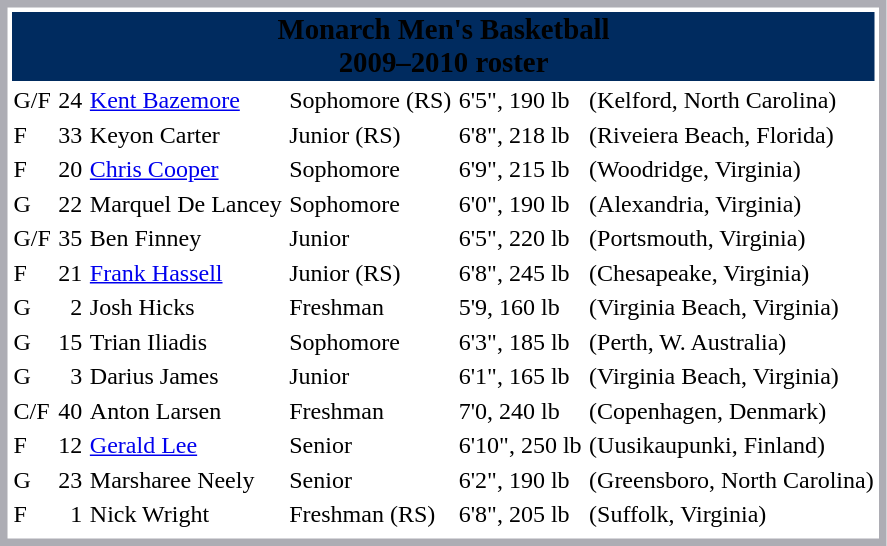<table style="border:5px solid #ADADB4;" cellspacing=3>
<tr align="center" bgcolor="#002B5F">
<td colspan=8><big><span><strong>Monarch Men's Basketball</strong><br><strong>2009–2010 roster</strong></span></big></td>
</tr>
<tr>
<td>G/F</td>
<td align="right">24</td>
<td><a href='#'>Kent Bazemore</a></td>
<td>Sophomore (RS)</td>
<td>6'5", 190 lb</td>
<td>(Kelford, North Carolina)</td>
</tr>
<tr>
<td>F</td>
<td align="right">33</td>
<td>Keyon Carter</td>
<td>Junior (RS)</td>
<td>6'8", 218 lb</td>
<td>(Riveiera Beach, Florida)</td>
</tr>
<tr>
<td>F</td>
<td align="right">20</td>
<td><a href='#'>Chris Cooper</a></td>
<td>Sophomore</td>
<td>6'9", 215 lb</td>
<td>(Woodridge, Virginia)</td>
</tr>
<tr>
<td>G</td>
<td align="right">22</td>
<td>Marquel De Lancey</td>
<td>Sophomore</td>
<td>6'0", 190 lb</td>
<td>(Alexandria, Virginia)</td>
</tr>
<tr>
<td>G/F</td>
<td align="right">35</td>
<td>Ben Finney</td>
<td>Junior</td>
<td>6'5", 220 lb</td>
<td>(Portsmouth, Virginia)</td>
</tr>
<tr>
<td>F</td>
<td align="right">21</td>
<td><a href='#'>Frank Hassell</a></td>
<td>Junior (RS)</td>
<td>6'8", 245 lb</td>
<td>(Chesapeake, Virginia)</td>
</tr>
<tr>
<td>G</td>
<td align="right">2</td>
<td>Josh Hicks</td>
<td>Freshman</td>
<td>5'9, 160 lb</td>
<td>(Virginia Beach, Virginia)</td>
</tr>
<tr>
<td>G</td>
<td align="right">15</td>
<td>Trian Iliadis</td>
<td>Sophomore</td>
<td>6'3", 185 lb</td>
<td>(Perth, W. Australia)</td>
</tr>
<tr>
<td>G</td>
<td align="right">3</td>
<td>Darius James</td>
<td>Junior</td>
<td>6'1", 165 lb</td>
<td>(Virginia Beach, Virginia)</td>
</tr>
<tr>
<td>C/F</td>
<td align="right">40</td>
<td>Anton Larsen</td>
<td>Freshman</td>
<td>7'0, 240 lb</td>
<td>(Copenhagen, Denmark)</td>
</tr>
<tr>
<td>F</td>
<td align="right">12</td>
<td><a href='#'>Gerald Lee</a></td>
<td>Senior</td>
<td>6'10", 250 lb</td>
<td>(Uusikaupunki, Finland)</td>
</tr>
<tr>
<td>G</td>
<td align="right">23</td>
<td>Marsharee Neely</td>
<td>Senior</td>
<td>6'2", 190 lb</td>
<td>(Greensboro, North Carolina)</td>
</tr>
<tr>
<td>F</td>
<td align="right">1</td>
<td>Nick Wright</td>
<td>Freshman (RS)</td>
<td>6'8", 205 lb</td>
<td>(Suffolk, Virginia)</td>
</tr>
<tr>
</tr>
</table>
